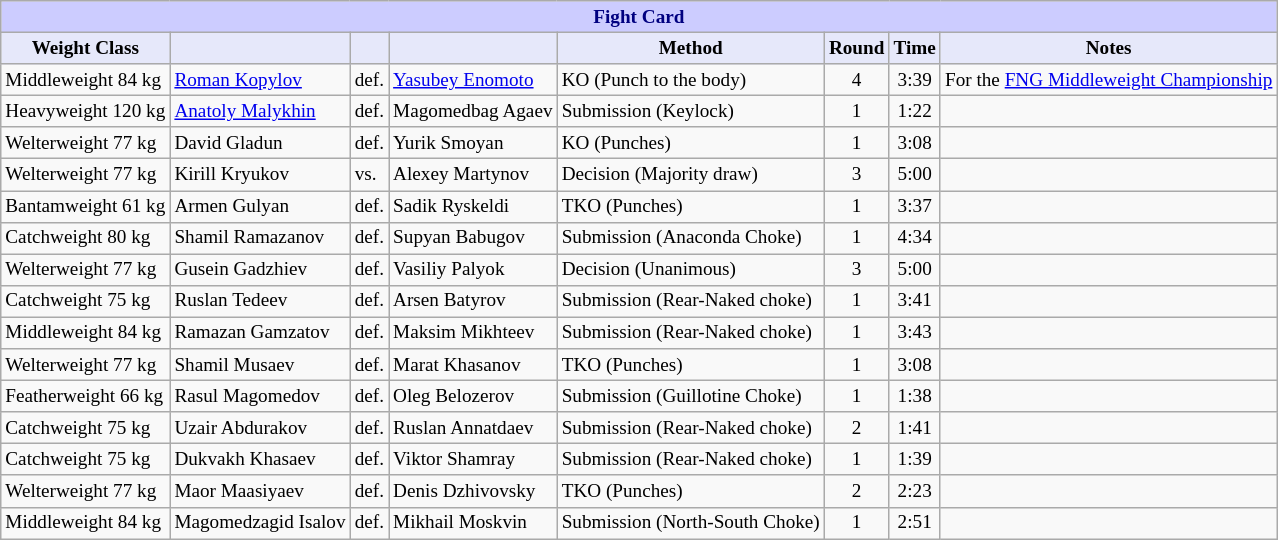<table class="wikitable" style="font-size: 80%;">
<tr>
<th colspan="8" style="background-color: #ccf; color: #000080; text-align: center;"><strong>Fight Card</strong></th>
</tr>
<tr>
<th colspan="1" style="background-color: #E6E8FA; color: #000000; text-align: center;">Weight Class</th>
<th colspan="1" style="background-color: #E6E8FA; color: #000000; text-align: center;"></th>
<th colspan="1" style="background-color: #E6E8FA; color: #000000; text-align: center;"></th>
<th colspan="1" style="background-color: #E6E8FA; color: #000000; text-align: center;"></th>
<th colspan="1" style="background-color: #E6E8FA; color: #000000; text-align: center;">Method</th>
<th colspan="1" style="background-color: #E6E8FA; color: #000000; text-align: center;">Round</th>
<th colspan="1" style="background-color: #E6E8FA; color: #000000; text-align: center;">Time</th>
<th colspan="1" style="background-color: #E6E8FA; color: #000000; text-align: center;">Notes</th>
</tr>
<tr>
<td>Middleweight 84 kg</td>
<td> <a href='#'>Roman Kopylov</a></td>
<td>def.</td>
<td> <a href='#'>Yasubey Enomoto</a></td>
<td>KO (Punch to the body)</td>
<td align=center>4</td>
<td align=center>3:39</td>
<td>For the <a href='#'>FNG Middleweight Championship</a></td>
</tr>
<tr>
<td>Heavyweight 120 kg</td>
<td> <a href='#'>Anatoly Malykhin</a></td>
<td>def.</td>
<td> Magomedbag Agaev</td>
<td>Submission (Keylock)</td>
<td align=center>1</td>
<td align=center>1:22</td>
<td></td>
</tr>
<tr>
<td>Welterweight 77 kg</td>
<td> David Gladun</td>
<td>def.</td>
<td> Yurik Smoyan</td>
<td>KO (Punches)</td>
<td align=center>1</td>
<td align=center>3:08</td>
<td></td>
</tr>
<tr>
<td>Welterweight 77 kg</td>
<td> Kirill Kryukov</td>
<td>vs.</td>
<td> Alexey Martynov</td>
<td>Decision (Majority draw)</td>
<td align=center>3</td>
<td align=center>5:00</td>
<td></td>
</tr>
<tr>
<td>Bantamweight 61 kg</td>
<td> Armen Gulyan</td>
<td>def.</td>
<td> Sadik Ryskeldi</td>
<td>TKO (Punches)</td>
<td align=center>1</td>
<td align=center>3:37</td>
<td></td>
</tr>
<tr>
<td>Catchweight 80 kg</td>
<td> Shamil Ramazanov</td>
<td>def.</td>
<td> Supyan Babugov</td>
<td>Submission (Anaconda Choke)</td>
<td align=center>1</td>
<td align=center>4:34</td>
<td></td>
</tr>
<tr>
<td>Welterweight 77 kg</td>
<td> Gusein Gadzhiev</td>
<td>def.</td>
<td> Vasiliy Palyok</td>
<td>Decision (Unanimous)</td>
<td align=center>3</td>
<td align=center>5:00</td>
<td></td>
</tr>
<tr>
<td>Catchweight 75 kg</td>
<td> Ruslan Tedeev</td>
<td>def.</td>
<td> Arsen Batyrov</td>
<td>Submission (Rear-Naked choke)</td>
<td align=center>1</td>
<td align=center>3:41</td>
<td></td>
</tr>
<tr>
<td>Middleweight 84 kg</td>
<td> Ramazan Gamzatov</td>
<td>def.</td>
<td> Maksim Mikhteev</td>
<td>Submission (Rear-Naked choke)</td>
<td align=center>1</td>
<td align=center>3:43</td>
<td></td>
</tr>
<tr>
<td>Welterweight 77 kg</td>
<td> Shamil Musaev</td>
<td>def.</td>
<td> Marat Khasanov</td>
<td>TKO (Punches)</td>
<td align=center>1</td>
<td align=center>3:08</td>
<td></td>
</tr>
<tr>
<td>Featherweight 66 kg</td>
<td> Rasul Magomedov</td>
<td>def.</td>
<td> Oleg Belozerov</td>
<td>Submission (Guillotine Choke)</td>
<td align=center>1</td>
<td align=center>1:38</td>
<td></td>
</tr>
<tr>
<td>Catchweight 75 kg</td>
<td> Uzair Abdurakov</td>
<td>def.</td>
<td> Ruslan Annatdaev</td>
<td>Submission (Rear-Naked choke)</td>
<td align=center>2</td>
<td align=center>1:41</td>
<td></td>
</tr>
<tr>
<td>Catchweight 75 kg</td>
<td> Dukvakh Khasaev</td>
<td>def.</td>
<td> Viktor Shamray</td>
<td>Submission (Rear-Naked choke)</td>
<td align=center>1</td>
<td align=center>1:39</td>
<td></td>
</tr>
<tr>
<td>Welterweight 77 kg</td>
<td> Maor Maasiyaev</td>
<td>def.</td>
<td> Denis Dzhivovsky</td>
<td>TKO (Punches)</td>
<td align=center>2</td>
<td align=center>2:23</td>
<td></td>
</tr>
<tr>
<td>Middleweight 84 kg</td>
<td> Magomedzagid Isalov</td>
<td>def.</td>
<td> Mikhail Moskvin</td>
<td>Submission (North-South Choke)</td>
<td align=center>1</td>
<td align=center>2:51</td>
<td></td>
</tr>
</table>
